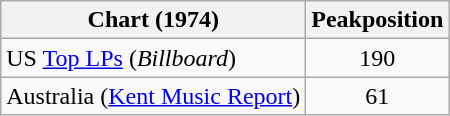<table class="wikitable">
<tr>
<th>Chart (1974)</th>
<th>Peakposition</th>
</tr>
<tr>
<td>US <a href='#'>Top LPs</a> (<em>Billboard</em>)</td>
<td align="center">190</td>
</tr>
<tr>
<td>Australia (<a href='#'>Kent Music Report</a>)</td>
<td align="center">61</td>
</tr>
</table>
